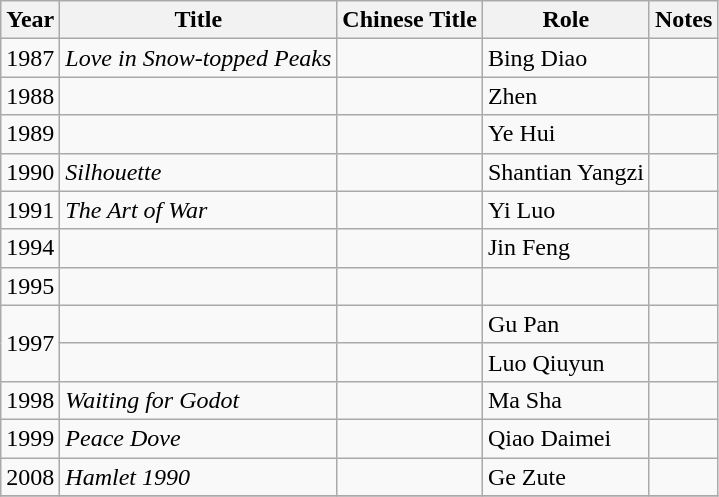<table class="wikitable">
<tr>
<th>Year</th>
<th>Title</th>
<th>Chinese Title</th>
<th>Role</th>
<th>Notes</th>
</tr>
<tr>
<td>1987</td>
<td><em>Love in Snow-topped Peaks</em></td>
<td></td>
<td>Bing Diao</td>
<td></td>
</tr>
<tr>
<td>1988</td>
<td></td>
<td></td>
<td>Zhen</td>
<td></td>
</tr>
<tr>
<td>1989</td>
<td></td>
<td></td>
<td>Ye Hui</td>
<td></td>
</tr>
<tr>
<td>1990</td>
<td><em>Silhouette</em></td>
<td></td>
<td>Shantian Yangzi</td>
<td></td>
</tr>
<tr>
<td>1991</td>
<td><em>The Art of War</em></td>
<td></td>
<td>Yi Luo</td>
<td></td>
</tr>
<tr>
<td>1994</td>
<td></td>
<td></td>
<td>Jin Feng</td>
<td></td>
</tr>
<tr>
<td>1995</td>
<td></td>
<td></td>
<td></td>
<td></td>
</tr>
<tr>
<td rowspan="2">1997</td>
<td></td>
<td></td>
<td>Gu Pan</td>
<td></td>
</tr>
<tr>
<td></td>
<td></td>
<td>Luo Qiuyun</td>
<td></td>
</tr>
<tr>
<td>1998</td>
<td><em>Waiting for Godot</em></td>
<td></td>
<td>Ma Sha</td>
<td></td>
</tr>
<tr>
<td>1999</td>
<td><em>Peace Dove</em></td>
<td></td>
<td>Qiao Daimei</td>
<td></td>
</tr>
<tr>
<td>2008</td>
<td><em>Hamlet 1990</em></td>
<td></td>
<td>Ge Zute</td>
<td></td>
</tr>
<tr>
</tr>
</table>
